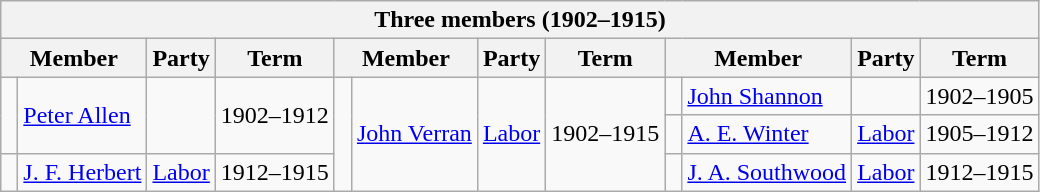<table class="wikitable">
<tr>
<th colspan=12>Three members (1902–1915)</th>
</tr>
<tr>
<th colspan=2>Member</th>
<th>Party</th>
<th>Term</th>
<th colspan=2>Member</th>
<th>Party</th>
<th>Term</th>
<th colspan=2>Member</th>
<th>Party</th>
<th>Term</th>
</tr>
<tr>
<td rowspan=2 > </td>
<td rowspan=2><a href='#'>Peter Allen</a></td>
<td rowspan=2></td>
<td rowspan=2>1902–1912</td>
<td rowspan=3 > </td>
<td rowspan=3><a href='#'>John Verran</a></td>
<td rowspan=3><a href='#'>Labor</a></td>
<td rowspan=3>1902–1915</td>
<td> </td>
<td><a href='#'>John Shannon</a></td>
<td></td>
<td>1902–1905</td>
</tr>
<tr>
<td> </td>
<td><a href='#'>A. E. Winter</a></td>
<td><a href='#'>Labor</a></td>
<td>1905–1912</td>
</tr>
<tr>
<td> </td>
<td><a href='#'>J. F. Herbert</a></td>
<td><a href='#'>Labor</a></td>
<td>1912–1915</td>
<td> </td>
<td><a href='#'>J. A. Southwood</a></td>
<td><a href='#'>Labor</a></td>
<td>1912–1915</td>
</tr>
</table>
